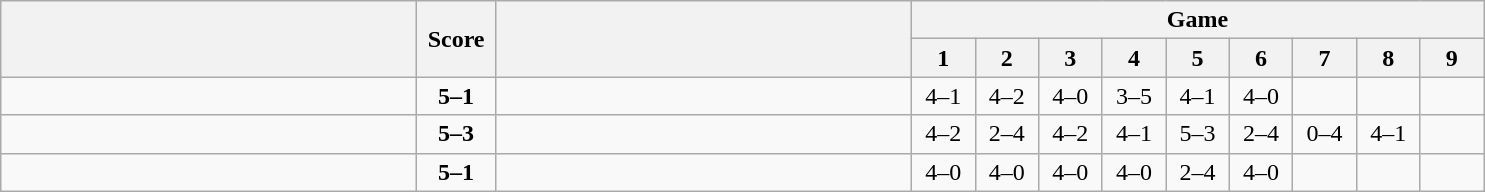<table class="wikitable" style="text-align: center;">
<tr>
<th rowspan=2 align="right" width="270"></th>
<th rowspan=2 width="45">Score</th>
<th rowspan=2 align="left" width="270"></th>
<th colspan=9>Game</th>
</tr>
<tr>
<th width="35">1</th>
<th width="35">2</th>
<th width="35">3</th>
<th width="35">4</th>
<th width="35">5</th>
<th width="35">6</th>
<th width="35">7</th>
<th width="35">8</th>
<th width="35">9</th>
</tr>
<tr>
<td align=left><strong><br></strong></td>
<td align=center><strong>5–1</strong></td>
<td align=left><br></td>
<td>4–1</td>
<td>4–2</td>
<td>4–0</td>
<td>3–5</td>
<td>4–1</td>
<td>4–0</td>
<td></td>
<td></td>
<td></td>
</tr>
<tr>
<td align=left><strong><br></strong></td>
<td align=center><strong>5–3</strong></td>
<td align=left><br></td>
<td>4–2</td>
<td>2–4</td>
<td>4–2</td>
<td>4–1</td>
<td>5–3</td>
<td>2–4</td>
<td>0–4</td>
<td>4–1</td>
<td></td>
</tr>
<tr>
<td align=left><strong><br></strong></td>
<td align=center><strong>5–1</strong></td>
<td align=left><br></td>
<td>4–0</td>
<td>4–0</td>
<td>4–0</td>
<td>4–0</td>
<td>2–4</td>
<td>4–0</td>
<td></td>
<td></td>
<td></td>
</tr>
</table>
